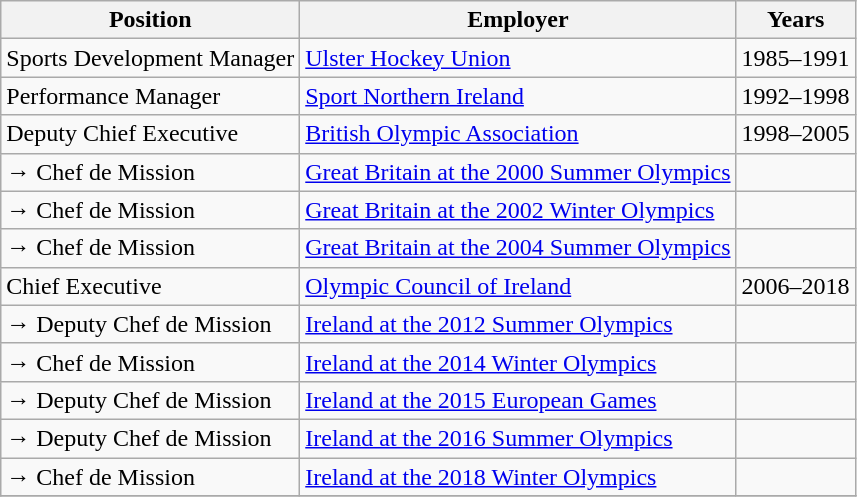<table class="wikitable collapsible">
<tr>
<th>Position</th>
<th>Employer</th>
<th>Years</th>
</tr>
<tr>
<td>Sports Development Manager</td>
<td><a href='#'>Ulster Hockey Union</a></td>
<td>1985–1991</td>
</tr>
<tr>
<td>Performance Manager</td>
<td><a href='#'>Sport Northern Ireland</a></td>
<td>1992–1998</td>
</tr>
<tr>
<td>Deputy Chief Executive</td>
<td><a href='#'>British Olympic Association</a></td>
<td>1998–2005</td>
</tr>
<tr>
<td>→ Chef de Mission</td>
<td><a href='#'>Great Britain at the 2000 Summer Olympics</a></td>
<td></td>
</tr>
<tr>
<td>→ Chef de Mission</td>
<td><a href='#'>Great Britain at the 2002 Winter Olympics</a></td>
<td></td>
</tr>
<tr>
<td>→ Chef de Mission</td>
<td><a href='#'>Great Britain at the 2004 Summer Olympics</a></td>
<td></td>
</tr>
<tr>
<td>Chief Executive</td>
<td><a href='#'>Olympic Council of Ireland</a></td>
<td>2006–2018</td>
</tr>
<tr>
<td>→ Deputy Chef de Mission</td>
<td><a href='#'>Ireland at the 2012 Summer Olympics</a></td>
<td></td>
</tr>
<tr>
<td>→ Chef de Mission</td>
<td><a href='#'>Ireland at the 2014 Winter Olympics</a></td>
<td></td>
</tr>
<tr>
<td>→ Deputy Chef de Mission</td>
<td><a href='#'>Ireland at the 2015 European Games</a></td>
<td></td>
</tr>
<tr>
<td>→ Deputy Chef de Mission</td>
<td><a href='#'>Ireland at the 2016 Summer Olympics</a></td>
<td></td>
</tr>
<tr>
<td>→ Chef de Mission</td>
<td><a href='#'>Ireland at the 2018 Winter Olympics</a></td>
<td></td>
</tr>
<tr>
</tr>
</table>
